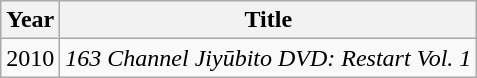<table class="wikitable">
<tr>
<th>Year</th>
<th>Title</th>
</tr>
<tr>
<td>2010</td>
<td><em>163 Channel Jiyūbito DVD: Restart Vol. 1</em></td>
</tr>
</table>
